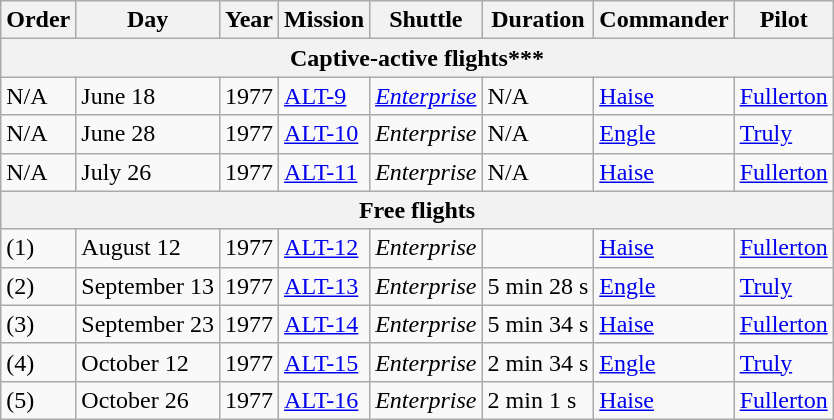<table class="wikitable">
<tr>
<th>Order</th>
<th>Day</th>
<th>Year</th>
<th>Mission</th>
<th>Shuttle</th>
<th>Duration</th>
<th>Commander</th>
<th>Pilot</th>
</tr>
<tr>
<th colspan=8>Captive-active flights***</th>
</tr>
<tr>
<td>N/A</td>
<td>June 18</td>
<td>1977</td>
<td><a href='#'>ALT-9</a></td>
<td><a href='#'><em>Enterprise</em></a></td>
<td>N/A</td>
<td><a href='#'>Haise</a></td>
<td><a href='#'>Fullerton</a></td>
</tr>
<tr>
<td>N/A</td>
<td>June 28</td>
<td>1977</td>
<td><a href='#'>ALT-10</a></td>
<td><em>Enterprise</em></td>
<td>N/A</td>
<td><a href='#'>Engle</a></td>
<td><a href='#'>Truly</a></td>
</tr>
<tr>
<td>N/A</td>
<td>July 26</td>
<td>1977</td>
<td><a href='#'>ALT-11</a></td>
<td><em>Enterprise</em></td>
<td>N/A</td>
<td><a href='#'>Haise</a></td>
<td><a href='#'>Fullerton</a></td>
</tr>
<tr>
<th colspan=8>Free flights</th>
</tr>
<tr>
<td>(1)</td>
<td>August 12</td>
<td>1977</td>
<td><a href='#'>ALT-12</a></td>
<td><em>Enterprise</em></td>
<td></td>
<td><a href='#'>Haise</a></td>
<td><a href='#'>Fullerton</a></td>
</tr>
<tr>
<td>(2)</td>
<td>September 13</td>
<td>1977</td>
<td><a href='#'>ALT-13</a></td>
<td><em>Enterprise</em></td>
<td>5 min 28 s</td>
<td><a href='#'>Engle</a></td>
<td><a href='#'>Truly</a></td>
</tr>
<tr>
<td>(3)</td>
<td>September 23</td>
<td>1977</td>
<td><a href='#'>ALT-14</a></td>
<td><em>Enterprise</em></td>
<td>5 min 34 s</td>
<td><a href='#'>Haise</a></td>
<td><a href='#'>Fullerton</a></td>
</tr>
<tr>
<td>(4)</td>
<td>October 12</td>
<td>1977</td>
<td><a href='#'>ALT-15</a></td>
<td><em>Enterprise</em></td>
<td>2 min 34 s</td>
<td><a href='#'>Engle</a></td>
<td><a href='#'>Truly</a></td>
</tr>
<tr>
<td>(5)</td>
<td>October 26</td>
<td>1977</td>
<td><a href='#'>ALT-16</a></td>
<td><em>Enterprise</em></td>
<td>2 min 1 s</td>
<td><a href='#'>Haise</a></td>
<td><a href='#'>Fullerton</a></td>
</tr>
</table>
